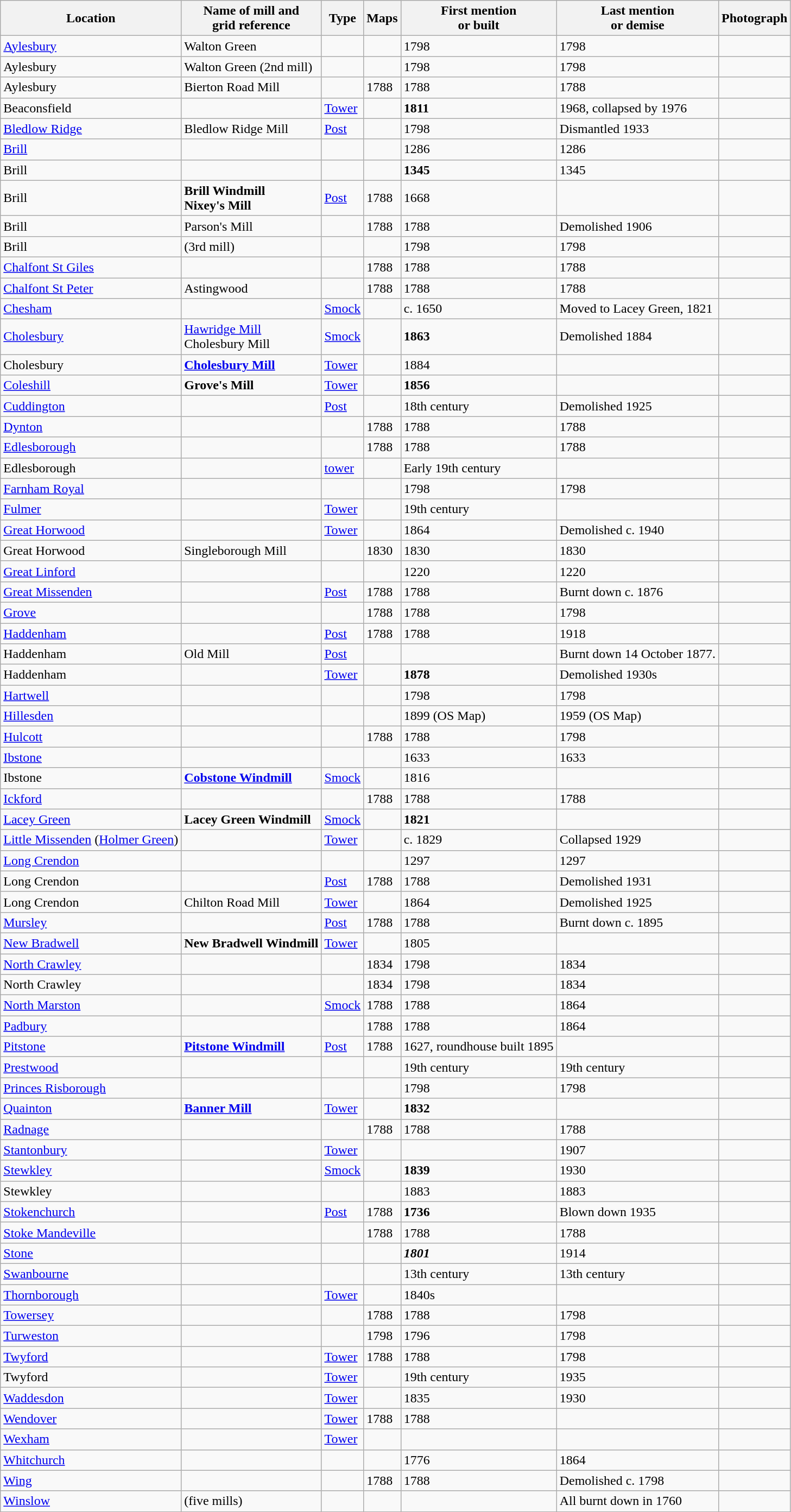<table class="wikitable">
<tr>
<th>Location</th>
<th>Name of mill and<br>grid reference</th>
<th>Type</th>
<th>Maps</th>
<th>First mention<br>or built</th>
<th>Last mention<br> or demise</th>
<th>Photograph</th>
</tr>
<tr>
<td><a href='#'>Aylesbury</a></td>
<td>Walton Green</td>
<td></td>
<td></td>
<td>1798</td>
<td>1798</td>
<td></td>
</tr>
<tr>
<td>Aylesbury</td>
<td>Walton Green (2nd mill)</td>
<td></td>
<td></td>
<td>1798</td>
<td>1798</td>
<td></td>
</tr>
<tr>
<td>Aylesbury</td>
<td>Bierton Road Mill</td>
<td></td>
<td>1788</td>
<td>1788</td>
<td>1788</td>
<td></td>
</tr>
<tr>
<td>Beaconsfield</td>
<td></td>
<td><a href='#'>Tower</a></td>
<td></td>
<td><strong>1811</strong></td>
<td>1968, collapsed by 1976</td>
<td></td>
</tr>
<tr>
<td><a href='#'>Bledlow Ridge</a></td>
<td>Bledlow Ridge Mill</td>
<td><a href='#'>Post</a></td>
<td></td>
<td>1798</td>
<td>Dismantled 1933</td>
<td></td>
</tr>
<tr>
<td><a href='#'>Brill</a></td>
<td></td>
<td></td>
<td></td>
<td>1286</td>
<td>1286</td>
<td></td>
</tr>
<tr>
<td>Brill</td>
<td></td>
<td></td>
<td></td>
<td><strong>1345</strong></td>
<td>1345</td>
<td></td>
</tr>
<tr>
<td>Brill</td>
<td><strong>Brill Windmill<br>Nixey's Mill</strong><br></td>
<td><a href='#'>Post</a></td>
<td>1788</td>
<td>1668</td>
<td></td>
<td></td>
</tr>
<tr>
<td>Brill</td>
<td>Parson's Mill</td>
<td></td>
<td>1788</td>
<td>1788</td>
<td>Demolished 1906</td>
<td></td>
</tr>
<tr>
<td>Brill</td>
<td>(3rd mill)</td>
<td></td>
<td></td>
<td>1798</td>
<td>1798</td>
<td></td>
</tr>
<tr>
<td><a href='#'>Chalfont St Giles</a></td>
<td></td>
<td></td>
<td>1788</td>
<td>1788</td>
<td>1788</td>
<td></td>
</tr>
<tr>
<td><a href='#'>Chalfont St Peter</a></td>
<td>Astingwood</td>
<td></td>
<td>1788</td>
<td>1788</td>
<td>1788</td>
<td></td>
</tr>
<tr>
<td><a href='#'>Chesham</a></td>
<td></td>
<td><a href='#'>Smock</a></td>
<td></td>
<td>c. 1650</td>
<td>Moved to Lacey Green, 1821</td>
<td></td>
</tr>
<tr>
<td><a href='#'>Cholesbury</a></td>
<td><a href='#'>Hawridge Mill</a><br>Cholesbury Mill</td>
<td><a href='#'>Smock</a></td>
<td></td>
<td><strong>1863</strong></td>
<td>Demolished 1884</td>
<td></td>
</tr>
<tr>
<td>Cholesbury</td>
<td><strong><a href='#'>Cholesbury Mill</a></strong><br></td>
<td><a href='#'>Tower</a></td>
<td></td>
<td>1884</td>
<td></td>
<td></td>
</tr>
<tr>
<td><a href='#'>Coleshill</a></td>
<td><strong>Grove's Mill</strong><br></td>
<td><a href='#'>Tower</a></td>
<td></td>
<td><strong>1856</strong></td>
<td></td>
<td></td>
</tr>
<tr>
<td><a href='#'>Cuddington</a></td>
<td></td>
<td><a href='#'>Post</a></td>
<td></td>
<td>18th century</td>
<td>Demolished 1925</td>
<td></td>
</tr>
<tr>
<td><a href='#'>Dynton</a></td>
<td></td>
<td></td>
<td>1788</td>
<td>1788</td>
<td>1788</td>
<td></td>
</tr>
<tr>
<td><a href='#'>Edlesborough</a></td>
<td></td>
<td></td>
<td>1788</td>
<td>1788</td>
<td>1788</td>
<td></td>
</tr>
<tr>
<td>Edlesborough</td>
<td></td>
<td><a href='#'>tower</a></td>
<td></td>
<td>Early 19th century</td>
<td></td>
<td></td>
</tr>
<tr>
<td><a href='#'>Farnham Royal</a></td>
<td></td>
<td></td>
<td></td>
<td>1798</td>
<td>1798</td>
<td></td>
</tr>
<tr>
<td><a href='#'>Fulmer</a></td>
<td></td>
<td><a href='#'>Tower</a></td>
<td></td>
<td>19th century</td>
<td></td>
<td></td>
</tr>
<tr>
<td><a href='#'>Great Horwood</a></td>
<td></td>
<td><a href='#'>Tower</a></td>
<td></td>
<td>1864</td>
<td>Demolished c. 1940</td>
<td></td>
</tr>
<tr>
<td>Great Horwood</td>
<td>Singleborough Mill</td>
<td></td>
<td>1830</td>
<td>1830</td>
<td>1830</td>
<td></td>
</tr>
<tr>
<td><a href='#'>Great Linford</a></td>
<td></td>
<td></td>
<td></td>
<td>1220</td>
<td>1220</td>
<td></td>
</tr>
<tr>
<td><a href='#'>Great Missenden</a></td>
<td></td>
<td><a href='#'>Post</a></td>
<td>1788</td>
<td>1788</td>
<td>Burnt down c. 1876</td>
<td></td>
</tr>
<tr>
<td><a href='#'>Grove</a></td>
<td></td>
<td></td>
<td>1788</td>
<td>1788</td>
<td>1798</td>
<td></td>
</tr>
<tr>
<td><a href='#'>Haddenham</a></td>
<td></td>
<td><a href='#'>Post</a></td>
<td>1788</td>
<td>1788</td>
<td>1918</td>
<td></td>
</tr>
<tr>
<td>Haddenham</td>
<td>Old Mill</td>
<td><a href='#'>Post</a></td>
<td></td>
<td></td>
<td>Burnt down 14 October 1877.</td>
<td></td>
</tr>
<tr>
<td>Haddenham</td>
<td></td>
<td><a href='#'>Tower</a></td>
<td></td>
<td><strong>1878</strong></td>
<td>Demolished 1930s</td>
<td></td>
</tr>
<tr>
<td><a href='#'>Hartwell</a></td>
<td></td>
<td></td>
<td></td>
<td>1798</td>
<td>1798</td>
<td></td>
</tr>
<tr>
<td><a href='#'>Hillesden</a></td>
<td></td>
<td></td>
<td></td>
<td>1899 (OS Map)</td>
<td>1959 (OS Map)</td>
<td></td>
</tr>
<tr>
<td><a href='#'>Hulcott</a></td>
<td></td>
<td></td>
<td>1788</td>
<td>1788</td>
<td>1798</td>
<td></td>
</tr>
<tr>
<td><a href='#'>Ibstone</a></td>
<td></td>
<td></td>
<td></td>
<td>1633</td>
<td>1633</td>
<td></td>
</tr>
<tr>
<td>Ibstone</td>
<td><strong><a href='#'>Cobstone Windmill</a></strong><br></td>
<td><a href='#'>Smock</a></td>
<td></td>
<td>1816</td>
<td></td>
<td></td>
</tr>
<tr>
<td><a href='#'>Ickford</a></td>
<td></td>
<td></td>
<td>1788</td>
<td>1788</td>
<td>1788</td>
<td></td>
</tr>
<tr>
<td><a href='#'>Lacey Green</a></td>
<td><strong>Lacey Green Windmill</strong><br></td>
<td><a href='#'>Smock</a></td>
<td></td>
<td><strong>1821</strong></td>
<td></td>
<td></td>
</tr>
<tr>
<td><a href='#'>Little Missenden</a> (<a href='#'>Holmer Green</a>)</td>
<td></td>
<td><a href='#'>Tower</a></td>
<td></td>
<td>c. 1829</td>
<td>Collapsed 1929</td>
<td></td>
</tr>
<tr>
<td><a href='#'>Long Crendon</a></td>
<td></td>
<td></td>
<td></td>
<td>1297</td>
<td>1297</td>
<td></td>
</tr>
<tr>
<td>Long Crendon</td>
<td></td>
<td><a href='#'>Post</a></td>
<td>1788</td>
<td>1788</td>
<td>Demolished 1931</td>
<td></td>
</tr>
<tr>
<td>Long Crendon</td>
<td>Chilton Road Mill</td>
<td><a href='#'>Tower</a></td>
<td></td>
<td>1864</td>
<td>Demolished 1925</td>
<td></td>
</tr>
<tr>
<td><a href='#'>Mursley</a></td>
<td></td>
<td><a href='#'>Post</a></td>
<td>1788</td>
<td>1788</td>
<td>Burnt down c. 1895</td>
<td></td>
</tr>
<tr>
<td><a href='#'>New Bradwell</a></td>
<td><strong>New Bradwell Windmill</strong><br></td>
<td><a href='#'>Tower</a></td>
<td></td>
<td>1805</td>
<td></td>
<td></td>
</tr>
<tr>
<td><a href='#'>North Crawley</a></td>
<td></td>
<td></td>
<td>1834</td>
<td>1798</td>
<td>1834</td>
<td></td>
</tr>
<tr>
<td>North Crawley</td>
<td></td>
<td></td>
<td>1834</td>
<td>1798</td>
<td>1834</td>
<td></td>
</tr>
<tr>
<td><a href='#'>North Marston</a></td>
<td></td>
<td><a href='#'>Smock</a></td>
<td>1788</td>
<td>1788</td>
<td>1864<br></td>
<td></td>
</tr>
<tr>
<td><a href='#'>Padbury</a></td>
<td></td>
<td></td>
<td>1788</td>
<td>1788</td>
<td>1864</td>
<td></td>
</tr>
<tr>
<td><a href='#'>Pitstone</a></td>
<td><strong><a href='#'>Pitstone Windmill</a></strong><br></td>
<td><a href='#'>Post</a></td>
<td>1788</td>
<td>1627, roundhouse built 1895</td>
<td></td>
<td></td>
</tr>
<tr>
<td><a href='#'>Prestwood</a></td>
<td></td>
<td></td>
<td></td>
<td>19th century</td>
<td>19th century</td>
<td></td>
</tr>
<tr>
<td><a href='#'>Princes Risborough</a></td>
<td></td>
<td></td>
<td></td>
<td>1798</td>
<td>1798</td>
<td></td>
</tr>
<tr>
<td><a href='#'>Quainton</a></td>
<td><strong><a href='#'>Banner Mill</a></strong><br></td>
<td><a href='#'>Tower</a></td>
<td></td>
<td><strong>1832</strong></td>
<td></td>
<td></td>
</tr>
<tr>
<td><a href='#'>Radnage</a></td>
<td></td>
<td></td>
<td>1788</td>
<td>1788</td>
<td>1788</td>
<td></td>
</tr>
<tr>
<td><a href='#'>Stantonbury</a></td>
<td></td>
<td><a href='#'>Tower</a></td>
<td></td>
<td></td>
<td>1907</td>
<td></td>
</tr>
<tr>
<td><a href='#'>Stewkley</a></td>
<td></td>
<td><a href='#'>Smock</a></td>
<td></td>
<td><strong>1839</strong></td>
<td>1930</td>
<td></td>
</tr>
<tr>
<td>Stewkley</td>
<td></td>
<td></td>
<td></td>
<td>1883</td>
<td>1883</td>
<td></td>
</tr>
<tr>
<td><a href='#'>Stokenchurch</a></td>
<td></td>
<td><a href='#'>Post</a></td>
<td>1788</td>
<td><strong>1736</strong></td>
<td>Blown down 1935</td>
<td></td>
</tr>
<tr>
<td><a href='#'>Stoke Mandeville</a></td>
<td></td>
<td></td>
<td>1788</td>
<td>1788</td>
<td>1788</td>
<td></td>
</tr>
<tr>
<td><a href='#'>Stone</a></td>
<td></td>
<td></td>
<td></td>
<td><strong><em>1801</em></strong></td>
<td>1914</td>
<td></td>
</tr>
<tr>
<td><a href='#'>Swanbourne</a></td>
<td></td>
<td></td>
<td></td>
<td>13th century</td>
<td>13th century</td>
<td></td>
</tr>
<tr>
<td><a href='#'>Thornborough</a></td>
<td></td>
<td><a href='#'>Tower</a></td>
<td></td>
<td>1840s</td>
<td></td>
<td></td>
</tr>
<tr>
<td><a href='#'>Towersey</a></td>
<td></td>
<td></td>
<td>1788</td>
<td>1788</td>
<td>1798</td>
<td></td>
</tr>
<tr>
<td><a href='#'>Turweston</a></td>
<td></td>
<td></td>
<td>1798</td>
<td>1796</td>
<td>1798</td>
<td></td>
</tr>
<tr>
<td><a href='#'>Twyford</a></td>
<td></td>
<td><a href='#'>Tower</a></td>
<td>1788</td>
<td>1788</td>
<td>1798</td>
<td></td>
</tr>
<tr>
<td>Twyford</td>
<td></td>
<td><a href='#'>Tower</a></td>
<td></td>
<td>19th century</td>
<td>1935</td>
<td></td>
</tr>
<tr>
<td><a href='#'>Waddesdon</a></td>
<td></td>
<td><a href='#'>Tower</a></td>
<td></td>
<td>1835</td>
<td>1930</td>
<td></td>
</tr>
<tr>
<td><a href='#'>Wendover</a></td>
<td><br></td>
<td><a href='#'>Tower</a></td>
<td>1788</td>
<td>1788</td>
<td></td>
<td></td>
</tr>
<tr>
<td><a href='#'>Wexham</a></td>
<td></td>
<td><a href='#'>Tower</a></td>
<td></td>
<td></td>
<td></td>
<td></td>
</tr>
<tr>
<td><a href='#'>Whitchurch</a></td>
<td></td>
<td></td>
<td></td>
<td>1776</td>
<td>1864</td>
<td></td>
</tr>
<tr>
<td><a href='#'>Wing</a></td>
<td></td>
<td></td>
<td>1788</td>
<td>1788</td>
<td>Demolished c. 1798</td>
<td></td>
</tr>
<tr>
<td><a href='#'>Winslow</a></td>
<td>(five mills)</td>
<td></td>
<td></td>
<td></td>
<td>All burnt down in 1760</td>
<td></td>
</tr>
</table>
